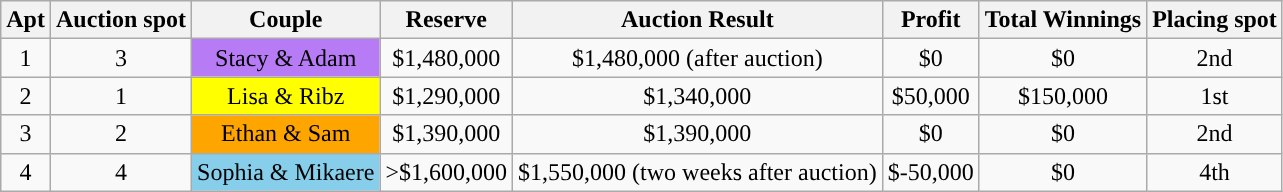<table class="wikitable" style="text-align: center" |>
<tr>
<th>Apt</th>
<th>Auction spot</th>
<th>Couple</th>
<th>Reserve</th>
<th>Auction Result</th>
<th>Profit</th>
<th>Total Winnings</th>
<th>Placing spot</th>
</tr>
<tr>
<td>1</td>
<td>3</td>
<td style="background-color: #B87BF6;">Stacy & Adam</td>
<td>$1,480,000</td>
<td>$1,480,000 (after auction)</td>
<td>$0</td>
<td>$0</td>
<td>2nd</td>
</tr>
<tr>
<td>2</td>
<td>1</td>
<td style="background-color:  Yellow; ">Lisa & Ribz</td>
<td>$1,290,000</td>
<td>$1,340,000</td>
<td>$50,000</td>
<td>$150,000</td>
<td>1st</td>
</tr>
<tr>
<td>3</td>
<td>2</td>
<td style='background:Orange;'>Ethan & Sam</td>
<td>$1,390,000</td>
<td>$1,390,000</td>
<td>$0</td>
<td>$0</td>
<td>2nd</td>
</tr>
<tr>
<td>4</td>
<td>4</td>
<td style="background-color: skyblue;">Sophia & Mikaere</td>
<td>>$1,600,000</td>
<td>$1,550,000 (two weeks after auction)</td>
<td>$-50,000</td>
<td>$0</td>
<td>4th</td>
</tr>
</table>
